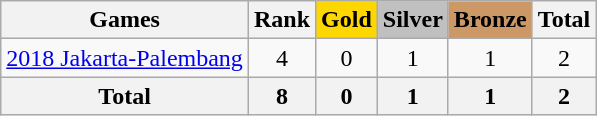<table class="wikitable sortable" style="text-align:center">
<tr>
<th>Games</th>
<th>Rank</th>
<th style="background-color:gold;">Gold</th>
<th style="background-color:silver;">Silver</th>
<th style="background-color:#c96;">Bronze</th>
<th>Total</th>
</tr>
<tr>
<td align=left><a href='#'>2018 Jakarta-Palembang</a></td>
<td>4</td>
<td>0</td>
<td>1</td>
<td>1</td>
<td>2</td>
</tr>
<tr>
<th>Total</th>
<th>8</th>
<th>0</th>
<th>1</th>
<th>1</th>
<th>2</th>
</tr>
</table>
